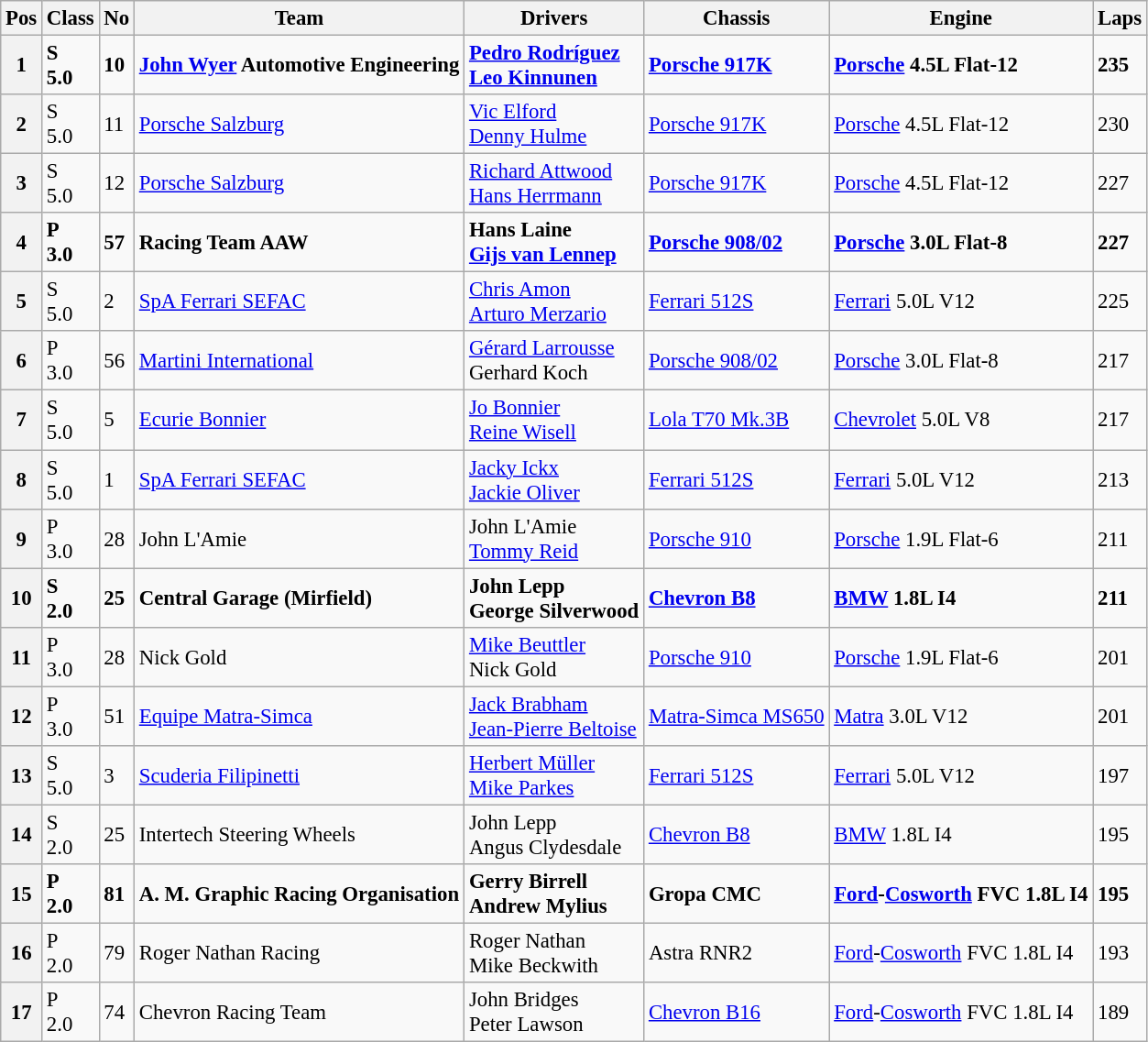<table class="wikitable" style="font-size: 95%;">
<tr>
<th>Pos</th>
<th>Class</th>
<th>No</th>
<th>Team</th>
<th>Drivers</th>
<th>Chassis</th>
<th>Engine</th>
<th>Laps</th>
</tr>
<tr style="font-weight:bold">
<th>1</th>
<td>S<br>5.0</td>
<td>10</td>
<td> <a href='#'>John Wyer</a> Automotive Engineering</td>
<td> <a href='#'>Pedro Rodríguez</a><br> <a href='#'>Leo Kinnunen</a></td>
<td><a href='#'>Porsche 917K</a></td>
<td><a href='#'>Porsche</a> 4.5L Flat-12</td>
<td>235</td>
</tr>
<tr>
<th>2</th>
<td>S<br>5.0</td>
<td>11</td>
<td> <a href='#'>Porsche Salzburg</a></td>
<td> <a href='#'>Vic Elford</a><br> <a href='#'>Denny Hulme</a></td>
<td><a href='#'>Porsche 917K</a></td>
<td><a href='#'>Porsche</a> 4.5L Flat-12</td>
<td>230</td>
</tr>
<tr>
<th>3</th>
<td>S<br>5.0</td>
<td>12</td>
<td> <a href='#'>Porsche Salzburg</a></td>
<td> <a href='#'>Richard Attwood</a><br> <a href='#'>Hans Herrmann</a></td>
<td><a href='#'>Porsche 917K</a></td>
<td><a href='#'>Porsche</a> 4.5L Flat-12</td>
<td>227</td>
</tr>
<tr style="font-weight:bold">
<th>4</th>
<td>P<br>3.0</td>
<td>57</td>
<td> Racing Team AAW</td>
<td> Hans Laine<br>  <a href='#'>Gijs van Lennep</a></td>
<td><a href='#'>Porsche 908/02</a></td>
<td><a href='#'>Porsche</a> 3.0L Flat-8</td>
<td>227</td>
</tr>
<tr>
<th>5</th>
<td>S<br>5.0</td>
<td>2</td>
<td> <a href='#'>SpA Ferrari SEFAC</a></td>
<td> <a href='#'>Chris Amon</a><br> <a href='#'>Arturo Merzario</a></td>
<td><a href='#'>Ferrari 512S</a></td>
<td><a href='#'>Ferrari</a> 5.0L V12</td>
<td>225</td>
</tr>
<tr>
<th>6</th>
<td>P<br>3.0</td>
<td>56</td>
<td> <a href='#'>Martini International</a></td>
<td> <a href='#'>Gérard Larrousse</a><br> Gerhard Koch</td>
<td><a href='#'>Porsche 908/02</a></td>
<td><a href='#'>Porsche</a> 3.0L Flat-8</td>
<td>217</td>
</tr>
<tr>
<th>7</th>
<td>S<br>5.0</td>
<td>5</td>
<td> <a href='#'>Ecurie Bonnier</a></td>
<td> <a href='#'>Jo Bonnier</a><br> <a href='#'>Reine Wisell</a></td>
<td><a href='#'>Lola T70 Mk.3B</a></td>
<td><a href='#'>Chevrolet</a> 5.0L V8</td>
<td>217</td>
</tr>
<tr>
<th>8</th>
<td>S<br>5.0</td>
<td>1</td>
<td> <a href='#'>SpA Ferrari SEFAC</a></td>
<td> <a href='#'>Jacky Ickx</a><br> <a href='#'>Jackie Oliver</a></td>
<td><a href='#'>Ferrari 512S</a></td>
<td><a href='#'>Ferrari</a> 5.0L V12</td>
<td>213</td>
</tr>
<tr>
<th>9</th>
<td>P<br>3.0</td>
<td>28</td>
<td> John L'Amie</td>
<td> John L'Amie<br> <a href='#'>Tommy Reid</a></td>
<td><a href='#'>Porsche 910</a></td>
<td><a href='#'>Porsche</a> 1.9L Flat-6</td>
<td>211</td>
</tr>
<tr style="font-weight:bold">
<th>10</th>
<td>S<br>2.0</td>
<td>25</td>
<td> Central Garage (Mirfield)</td>
<td> John Lepp<br> George Silverwood</td>
<td><a href='#'>Chevron B8</a></td>
<td><a href='#'>BMW</a> 1.8L I4</td>
<td>211</td>
</tr>
<tr>
<th>11</th>
<td>P<br>3.0</td>
<td>28</td>
<td> Nick Gold</td>
<td> <a href='#'>Mike Beuttler</a><br> Nick Gold</td>
<td><a href='#'>Porsche 910</a></td>
<td><a href='#'>Porsche</a> 1.9L Flat-6</td>
<td>201</td>
</tr>
<tr>
<th>12</th>
<td>P<br>3.0</td>
<td>51</td>
<td> <a href='#'>Equipe Matra-Simca</a></td>
<td> <a href='#'>Jack Brabham</a><br> <a href='#'>Jean-Pierre Beltoise</a></td>
<td><a href='#'>Matra-Simca MS650</a></td>
<td><a href='#'>Matra</a> 3.0L V12</td>
<td>201</td>
</tr>
<tr>
<th>13</th>
<td>S<br>5.0</td>
<td>3</td>
<td> <a href='#'>Scuderia Filipinetti</a></td>
<td> <a href='#'>Herbert Müller</a><br> <a href='#'>Mike Parkes</a></td>
<td><a href='#'>Ferrari 512S</a></td>
<td><a href='#'>Ferrari</a> 5.0L V12</td>
<td>197</td>
</tr>
<tr>
<th>14</th>
<td>S<br>2.0</td>
<td>25</td>
<td> Intertech Steering Wheels</td>
<td> John Lepp<br> Angus Clydesdale</td>
<td><a href='#'>Chevron B8</a></td>
<td><a href='#'>BMW</a> 1.8L I4</td>
<td>195</td>
</tr>
<tr style="font-weight:bold">
<th>15</th>
<td>P<br>2.0</td>
<td>81</td>
<td>  A. M. Graphic Racing Organisation</td>
<td> Gerry Birrell<br> Andrew Mylius</td>
<td>Gropa CMC</td>
<td><a href='#'>Ford</a>-<a href='#'>Cosworth</a> FVC 1.8L I4</td>
<td>195</td>
</tr>
<tr>
<th>16</th>
<td>P<br>2.0</td>
<td>79</td>
<td> Roger Nathan Racing</td>
<td> Roger Nathan<br> Mike Beckwith</td>
<td>Astra RNR2</td>
<td><a href='#'>Ford</a>-<a href='#'>Cosworth</a> FVC 1.8L I4</td>
<td>193</td>
</tr>
<tr>
<th>17</th>
<td>P<br>2.0</td>
<td>74</td>
<td> Chevron Racing Team</td>
<td> John Bridges<br> Peter Lawson</td>
<td><a href='#'>Chevron B16</a></td>
<td><a href='#'>Ford</a>-<a href='#'>Cosworth</a> FVC 1.8L I4</td>
<td>189</td>
</tr>
</table>
